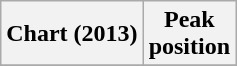<table class="wikitable">
<tr>
<th>Chart (2013)</th>
<th>Peak<br>position</th>
</tr>
<tr>
</tr>
</table>
